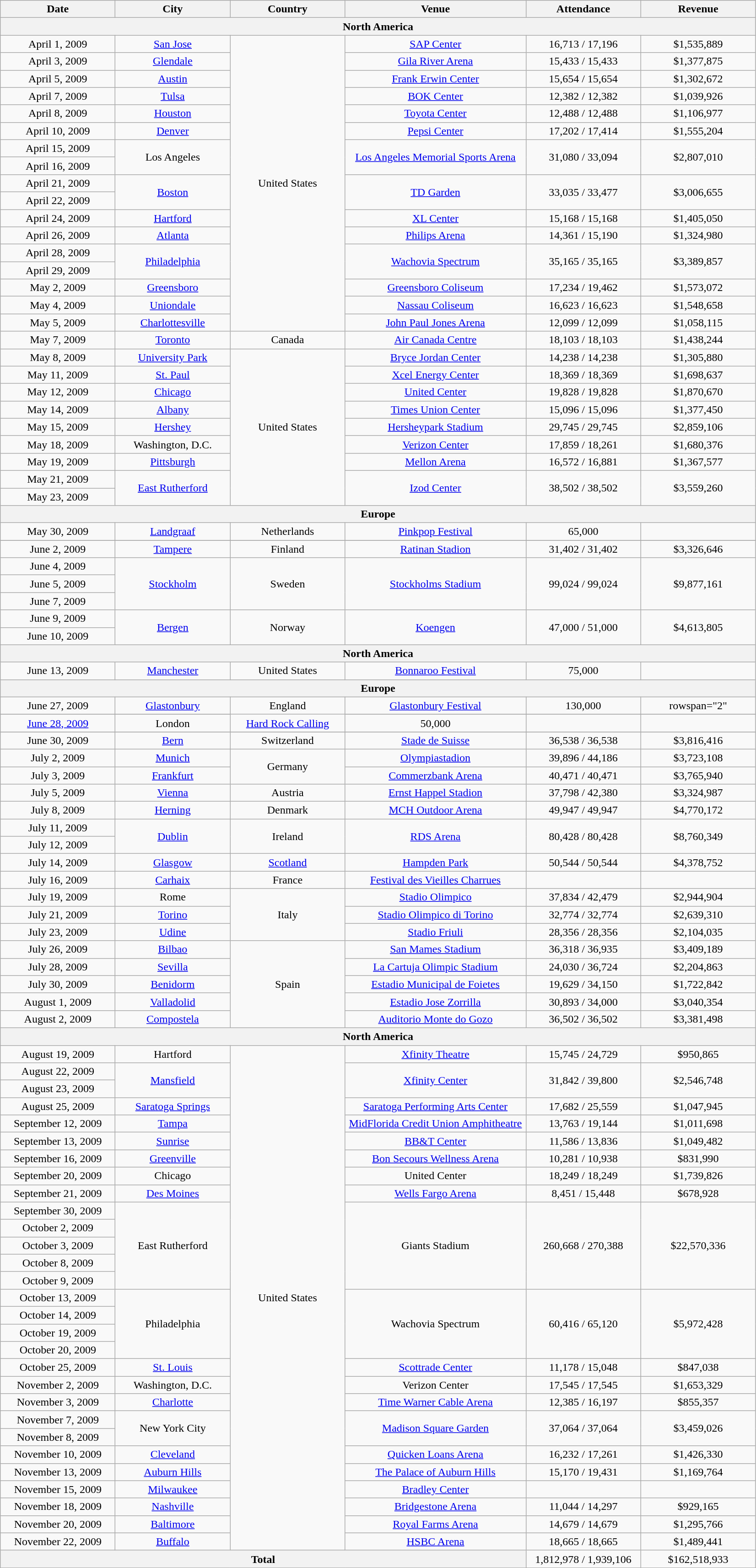<table class="wikitable" style="text-align:center;">
<tr>
<th scope="col" style="width:10em;">Date</th>
<th scope="col" style="width:10em;">City</th>
<th scope="col" style="width:10em;">Country</th>
<th scope="col" style="width:16em;">Venue</th>
<th scope="col" style="width:10em;">Attendance</th>
<th scope="col" style="width:10em;">Revenue</th>
</tr>
<tr>
<th colspan="6">North America</th>
</tr>
<tr>
<td>April 1, 2009</td>
<td><a href='#'>San Jose</a></td>
<td rowspan="17">United States</td>
<td><a href='#'>SAP Center</a></td>
<td>16,713 / 17,196</td>
<td>$1,535,889</td>
</tr>
<tr>
<td>April 3, 2009</td>
<td><a href='#'>Glendale</a></td>
<td><a href='#'>Gila River Arena</a></td>
<td>15,433 / 15,433</td>
<td>$1,377,875</td>
</tr>
<tr>
<td>April 5, 2009</td>
<td><a href='#'>Austin</a></td>
<td><a href='#'>Frank Erwin Center</a></td>
<td>15,654 / 15,654</td>
<td>$1,302,672</td>
</tr>
<tr>
<td>April 7, 2009</td>
<td><a href='#'>Tulsa</a></td>
<td><a href='#'>BOK Center</a></td>
<td>12,382 / 12,382</td>
<td>$1,039,926</td>
</tr>
<tr>
<td>April 8, 2009</td>
<td><a href='#'>Houston</a></td>
<td><a href='#'>Toyota Center</a></td>
<td>12,488 / 12,488</td>
<td>$1,106,977</td>
</tr>
<tr>
<td>April 10, 2009</td>
<td><a href='#'>Denver</a></td>
<td><a href='#'>Pepsi Center</a></td>
<td>17,202 / 17,414</td>
<td>$1,555,204</td>
</tr>
<tr>
<td>April 15, 2009</td>
<td rowspan="2">Los Angeles</td>
<td rowspan="2"><a href='#'>Los Angeles Memorial Sports Arena</a></td>
<td rowspan="2">31,080 / 33,094</td>
<td rowspan="2">$2,807,010</td>
</tr>
<tr>
<td>April 16, 2009</td>
</tr>
<tr>
<td>April 21, 2009</td>
<td rowspan="2"><a href='#'>Boston</a></td>
<td rowspan="2"><a href='#'>TD Garden</a></td>
<td rowspan="2">33,035 / 33,477</td>
<td rowspan="2">$3,006,655</td>
</tr>
<tr>
<td>April 22, 2009</td>
</tr>
<tr>
<td>April 24, 2009</td>
<td><a href='#'>Hartford</a></td>
<td><a href='#'>XL Center</a></td>
<td>15,168 / 15,168</td>
<td>$1,405,050</td>
</tr>
<tr>
<td>April 26, 2009</td>
<td><a href='#'>Atlanta</a></td>
<td><a href='#'>Philips Arena</a></td>
<td>14,361 / 15,190</td>
<td>$1,324,980</td>
</tr>
<tr>
<td>April 28, 2009</td>
<td rowspan="2"><a href='#'>Philadelphia</a></td>
<td rowspan="2"><a href='#'>Wachovia Spectrum</a></td>
<td rowspan="2">35,165 / 35,165</td>
<td rowspan="2">$3,389,857</td>
</tr>
<tr>
<td>April 29, 2009</td>
</tr>
<tr>
<td>May 2, 2009</td>
<td><a href='#'>Greensboro</a></td>
<td><a href='#'>Greensboro Coliseum</a></td>
<td>17,234 / 19,462</td>
<td>$1,573,072</td>
</tr>
<tr>
<td>May 4, 2009</td>
<td><a href='#'>Uniondale</a></td>
<td><a href='#'>Nassau Coliseum</a></td>
<td>16,623 / 16,623</td>
<td>$1,548,658</td>
</tr>
<tr>
<td>May 5, 2009</td>
<td><a href='#'>Charlottesville</a></td>
<td><a href='#'>John Paul Jones Arena</a></td>
<td>12,099 / 12,099</td>
<td>$1,058,115</td>
</tr>
<tr>
<td>May 7, 2009</td>
<td><a href='#'>Toronto</a></td>
<td>Canada</td>
<td><a href='#'>Air Canada Centre</a></td>
<td>18,103 / 18,103</td>
<td>$1,438,244</td>
</tr>
<tr>
<td>May 8, 2009</td>
<td><a href='#'>University Park</a></td>
<td rowspan="9">United States</td>
<td><a href='#'>Bryce Jordan Center</a></td>
<td>14,238 / 14,238</td>
<td>$1,305,880</td>
</tr>
<tr>
<td>May 11, 2009</td>
<td><a href='#'>St. Paul</a></td>
<td><a href='#'>Xcel Energy Center</a></td>
<td>18,369 / 18,369</td>
<td>$1,698,637</td>
</tr>
<tr>
<td>May 12, 2009</td>
<td><a href='#'>Chicago</a></td>
<td><a href='#'>United Center</a></td>
<td>19,828 / 19,828</td>
<td>$1,870,670</td>
</tr>
<tr>
<td>May 14, 2009</td>
<td><a href='#'>Albany</a></td>
<td><a href='#'>Times Union Center</a></td>
<td>15,096 / 15,096</td>
<td>$1,377,450</td>
</tr>
<tr>
<td>May 15, 2009</td>
<td><a href='#'>Hershey</a></td>
<td><a href='#'>Hersheypark Stadium</a></td>
<td>29,745 / 29,745</td>
<td>$2,859,106</td>
</tr>
<tr>
<td>May 18, 2009</td>
<td>Washington, D.C.</td>
<td><a href='#'>Verizon Center</a></td>
<td>17,859 / 18,261</td>
<td>$1,680,376</td>
</tr>
<tr>
<td>May 19, 2009</td>
<td><a href='#'>Pittsburgh</a></td>
<td><a href='#'>Mellon Arena</a></td>
<td>16,572 / 16,881</td>
<td>$1,367,577</td>
</tr>
<tr>
<td>May 21, 2009</td>
<td rowspan="2"><a href='#'>East Rutherford</a></td>
<td rowspan="2"><a href='#'>Izod Center</a></td>
<td rowspan="2">38,502 / 38,502</td>
<td rowspan="2">$3,559,260</td>
</tr>
<tr>
<td>May 23, 2009</td>
</tr>
<tr>
<th colspan="6">Europe</th>
</tr>
<tr>
<td>May 30, 2009</td>
<td><a href='#'>Landgraaf</a></td>
<td>Netherlands</td>
<td><a href='#'>Pinkpop Festival</a></td>
<td>65,000</td>
<td></td>
</tr>
<tr>
</tr>
<tr>
</tr>
<tr>
<td>June 2, 2009</td>
<td><a href='#'>Tampere</a></td>
<td>Finland</td>
<td><a href='#'>Ratinan Stadion</a></td>
<td>31,402 / 31,402</td>
<td>$3,326,646</td>
</tr>
<tr>
<td>June 4, 2009</td>
<td rowspan="3"><a href='#'>Stockholm</a></td>
<td rowspan="3">Sweden</td>
<td rowspan="3"><a href='#'>Stockholms Stadium</a></td>
<td rowspan="3">99,024 / 99,024</td>
<td rowspan="3">$9,877,161</td>
</tr>
<tr>
<td>June 5, 2009</td>
</tr>
<tr>
<td>June 7, 2009</td>
</tr>
<tr>
<td>June 9, 2009</td>
<td rowspan="2"><a href='#'>Bergen</a></td>
<td rowspan="2">Norway</td>
<td rowspan="2"><a href='#'>Koengen</a></td>
<td rowspan="2">47,000 / 51,000</td>
<td rowspan="2">$4,613,805</td>
</tr>
<tr>
<td>June 10, 2009</td>
</tr>
<tr>
<th colspan="6">North America</th>
</tr>
<tr>
<td>June 13, 2009</td>
<td><a href='#'>Manchester</a></td>
<td>United States</td>
<td><a href='#'>Bonnaroo Festival</a></td>
<td>75,000</td>
<td></td>
</tr>
<tr>
<th colspan="6">Europe</th>
</tr>
<tr>
<td>June 27, 2009</td>
<td><a href='#'>Glastonbury</a></td>
<td rowspan="2">England</td>
<td><a href='#'>Glastonbury Festival</a></td>
<td>130,000</td>
<td>rowspan="2" </td>
</tr>
<tr>
</tr>
<tr>
<td><a href='#'>June 28, 2009</a></td>
<td>London</td>
<td><a href='#'>Hard Rock Calling</a></td>
<td>50,000</td>
<td></td>
<td></td>
</tr>
<tr>
</tr>
<tr>
<td>June 30, 2009</td>
<td><a href='#'>Bern</a></td>
<td>Switzerland</td>
<td><a href='#'>Stade de Suisse</a></td>
<td>36,538 / 36,538</td>
<td>$3,816,416</td>
</tr>
<tr | rowspan="2"| 50 000>
<td>July 2, 2009</td>
<td><a href='#'>Munich</a></td>
<td rowspan="2">Germany</td>
<td><a href='#'>Olympiastadion</a></td>
<td>39,896 / 44,186</td>
<td>$3,723,108</td>
</tr>
<tr>
<td>July 3, 2009</td>
<td><a href='#'>Frankfurt</a></td>
<td><a href='#'>Commerzbank Arena</a></td>
<td>40,471 / 40,471</td>
<td>$3,765,940</td>
</tr>
<tr>
<td>July 5, 2009</td>
<td><a href='#'>Vienna</a></td>
<td>Austria</td>
<td><a href='#'>Ernst Happel Stadion</a></td>
<td>37,798 / 42,380</td>
<td>$3,324,987</td>
</tr>
<tr>
<td>July 8, 2009</td>
<td><a href='#'>Herning</a></td>
<td>Denmark</td>
<td><a href='#'>MCH Outdoor Arena</a></td>
<td>49,947 / 49,947</td>
<td>$4,770,172</td>
</tr>
<tr>
<td>July 11, 2009</td>
<td rowspan="2"><a href='#'>Dublin</a></td>
<td rowspan="2">Ireland</td>
<td rowspan="2"><a href='#'>RDS Arena</a></td>
<td rowspan="2">80,428 / 80,428</td>
<td rowspan="2">$8,760,349</td>
</tr>
<tr>
<td>July 12, 2009</td>
</tr>
<tr>
<td>July 14, 2009</td>
<td><a href='#'>Glasgow</a></td>
<td><a href='#'>Scotland</a></td>
<td><a href='#'>Hampden Park</a></td>
<td>50,544 / 50,544</td>
<td>$4,378,752</td>
</tr>
<tr>
<td>July 16, 2009</td>
<td><a href='#'>Carhaix</a></td>
<td>France</td>
<td><a href='#'>Festival des Vieilles Charrues</a></td>
<td></td>
<td></td>
</tr>
<tr>
<td>July 19, 2009</td>
<td>Rome</td>
<td rowspan="3">Italy</td>
<td><a href='#'>Stadio Olimpico</a></td>
<td>37,834 / 42,479</td>
<td>$2,944,904</td>
</tr>
<tr>
<td>July 21, 2009</td>
<td><a href='#'>Torino</a></td>
<td><a href='#'>Stadio Olimpico di Torino</a></td>
<td>32,774 / 32,774</td>
<td>$2,639,310</td>
</tr>
<tr>
<td>July 23, 2009</td>
<td><a href='#'>Udine</a></td>
<td><a href='#'>Stadio Friuli</a></td>
<td>28,356 / 28,356</td>
<td>$2,104,035</td>
</tr>
<tr>
<td>July 26, 2009</td>
<td><a href='#'>Bilbao</a></td>
<td rowspan="5">Spain</td>
<td><a href='#'>San Mames Stadium</a></td>
<td>36,318 / 36,935</td>
<td>$3,409,189</td>
</tr>
<tr>
<td>July 28, 2009</td>
<td><a href='#'>Sevilla</a></td>
<td><a href='#'>La Cartuja Olimpic Stadium</a></td>
<td>24,030 / 36,724</td>
<td>$2,204,863</td>
</tr>
<tr>
<td>July 30, 2009</td>
<td><a href='#'>Benidorm</a></td>
<td><a href='#'>Estadio Municipal de Foietes</a></td>
<td>19,629 / 34,150</td>
<td>$1,722,842</td>
</tr>
<tr>
<td>August 1, 2009</td>
<td><a href='#'>Valladolid</a></td>
<td><a href='#'>Estadio Jose Zorrilla</a></td>
<td>30,893 / 34,000</td>
<td>$3,040,354</td>
</tr>
<tr>
<td>August 2, 2009</td>
<td><a href='#'>Compostela</a></td>
<td><a href='#'>Auditorio Monte do Gozo</a></td>
<td>36,502 / 36,502</td>
<td>$3,381,498</td>
</tr>
<tr>
<th colspan="6">North America</th>
</tr>
<tr>
<td>August 19, 2009</td>
<td>Hartford</td>
<td rowspan="29">United States</td>
<td><a href='#'>Xfinity Theatre</a></td>
<td>15,745 / 24,729</td>
<td>$950,865</td>
</tr>
<tr>
<td>August 22, 2009</td>
<td rowspan="2"><a href='#'>Mansfield</a></td>
<td rowspan="2"><a href='#'>Xfinity Center</a></td>
<td rowspan="2">31,842 / 39,800</td>
<td rowspan="2">$2,546,748</td>
</tr>
<tr>
<td>August 23, 2009</td>
</tr>
<tr>
<td>August 25, 2009</td>
<td><a href='#'>Saratoga Springs</a></td>
<td><a href='#'>Saratoga Performing Arts Center</a></td>
<td>17,682 / 25,559</td>
<td>$1,047,945</td>
</tr>
<tr>
<td>September 12, 2009</td>
<td><a href='#'>Tampa</a></td>
<td><a href='#'>MidFlorida Credit Union Amphitheatre</a></td>
<td>13,763 / 19,144</td>
<td>$1,011,698</td>
</tr>
<tr>
<td>September 13, 2009</td>
<td><a href='#'>Sunrise</a></td>
<td><a href='#'>BB&T Center</a></td>
<td>11,586 / 13,836</td>
<td>$1,049,482</td>
</tr>
<tr>
<td>September 16, 2009</td>
<td><a href='#'>Greenville</a></td>
<td><a href='#'>Bon Secours Wellness Arena</a></td>
<td>10,281 / 10,938</td>
<td>$831,990</td>
</tr>
<tr>
<td>September 20, 2009</td>
<td>Chicago</td>
<td>United Center</td>
<td>18,249 / 18,249</td>
<td>$1,739,826</td>
</tr>
<tr>
<td>September 21, 2009</td>
<td><a href='#'>Des Moines</a></td>
<td><a href='#'>Wells Fargo Arena</a></td>
<td>8,451 / 15,448</td>
<td>$678,928</td>
</tr>
<tr>
<td>September 30, 2009</td>
<td rowspan="5">East Rutherford</td>
<td rowspan="5">Giants Stadium</td>
<td rowspan="5">260,668 / 270,388</td>
<td rowspan="5">$22,570,336</td>
</tr>
<tr>
<td>October 2, 2009</td>
</tr>
<tr>
<td>October 3, 2009</td>
</tr>
<tr>
<td>October 8, 2009</td>
</tr>
<tr>
<td>October 9, 2009</td>
</tr>
<tr>
<td>October 13, 2009</td>
<td rowspan="4">Philadelphia</td>
<td rowspan="4">Wachovia Spectrum</td>
<td rowspan="4">60,416 / 65,120</td>
<td rowspan="4">$5,972,428</td>
</tr>
<tr>
<td>October 14, 2009</td>
</tr>
<tr>
<td>October 19, 2009</td>
</tr>
<tr>
<td>October 20, 2009</td>
</tr>
<tr>
<td>October 25, 2009</td>
<td><a href='#'>St. Louis</a></td>
<td><a href='#'>Scottrade Center</a></td>
<td>11,178 / 15,048</td>
<td>$847,038</td>
</tr>
<tr>
<td>November 2, 2009</td>
<td>Washington, D.C.</td>
<td>Verizon Center</td>
<td>17,545 / 17,545</td>
<td>$1,653,329</td>
</tr>
<tr>
<td>November 3, 2009</td>
<td><a href='#'>Charlotte</a></td>
<td><a href='#'>Time Warner Cable Arena</a></td>
<td>12,385 / 16,197</td>
<td>$855,357</td>
</tr>
<tr>
<td>November 7, 2009</td>
<td rowspan="2">New York City</td>
<td rowspan="2"><a href='#'>Madison Square Garden</a></td>
<td rowspan="2">37,064 / 37,064</td>
<td rowspan="2">$3,459,026</td>
</tr>
<tr>
<td>November 8, 2009</td>
</tr>
<tr>
<td>November 10, 2009</td>
<td><a href='#'>Cleveland</a></td>
<td><a href='#'>Quicken Loans Arena</a></td>
<td>16,232 / 17,261</td>
<td>$1,426,330</td>
</tr>
<tr>
<td>November 13, 2009</td>
<td><a href='#'>Auburn Hills</a></td>
<td><a href='#'>The Palace of Auburn Hills</a></td>
<td>15,170 / 19,431</td>
<td>$1,169,764</td>
</tr>
<tr>
<td>November 15, 2009</td>
<td><a href='#'>Milwaukee</a></td>
<td><a href='#'>Bradley Center</a></td>
<td></td>
<td></td>
</tr>
<tr>
<td>November 18, 2009</td>
<td><a href='#'>Nashville</a></td>
<td><a href='#'>Bridgestone Arena</a></td>
<td>11,044 / 14,297</td>
<td>$929,165</td>
</tr>
<tr>
<td>November 20, 2009</td>
<td><a href='#'>Baltimore</a></td>
<td><a href='#'>Royal Farms Arena</a></td>
<td>14,679 / 14,679</td>
<td>$1,295,766</td>
</tr>
<tr>
<td>November 22, 2009</td>
<td><a href='#'>Buffalo</a></td>
<td><a href='#'>HSBC Arena</a></td>
<td>18,665 / 18,665</td>
<td>$1,489,441</td>
</tr>
<tr>
<th colspan="4">Total</th>
<td>1,812,978 / 1,939,106</td>
<td>$162,518,933</td>
</tr>
<tr>
</tr>
</table>
